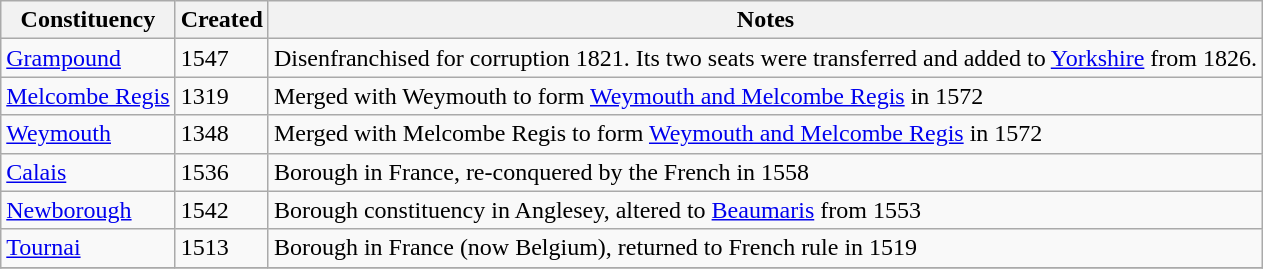<table class="wikitable">
<tr>
<th>Constituency</th>
<th>Created</th>
<th>Notes</th>
</tr>
<tr>
<td><a href='#'>Grampound</a></td>
<td>1547</td>
<td>Disenfranchised for corruption 1821. Its two seats were transferred and added to <a href='#'>Yorkshire</a> from 1826.</td>
</tr>
<tr>
<td><a href='#'>Melcombe Regis</a></td>
<td>1319</td>
<td>Merged with Weymouth to form <a href='#'>Weymouth and Melcombe Regis</a> in 1572</td>
</tr>
<tr>
<td><a href='#'>Weymouth</a></td>
<td>1348</td>
<td>Merged with Melcombe Regis to form <a href='#'>Weymouth and Melcombe Regis</a> in 1572</td>
</tr>
<tr>
<td><a href='#'>Calais</a></td>
<td>1536</td>
<td>Borough in France, re-conquered by the French in 1558</td>
</tr>
<tr>
<td><a href='#'>Newborough</a></td>
<td>1542</td>
<td>Borough constituency in Anglesey, altered to <a href='#'>Beaumaris</a> from 1553</td>
</tr>
<tr>
<td><a href='#'>Tournai</a></td>
<td>1513</td>
<td>Borough in France (now Belgium), returned to French rule in 1519</td>
</tr>
<tr>
</tr>
</table>
